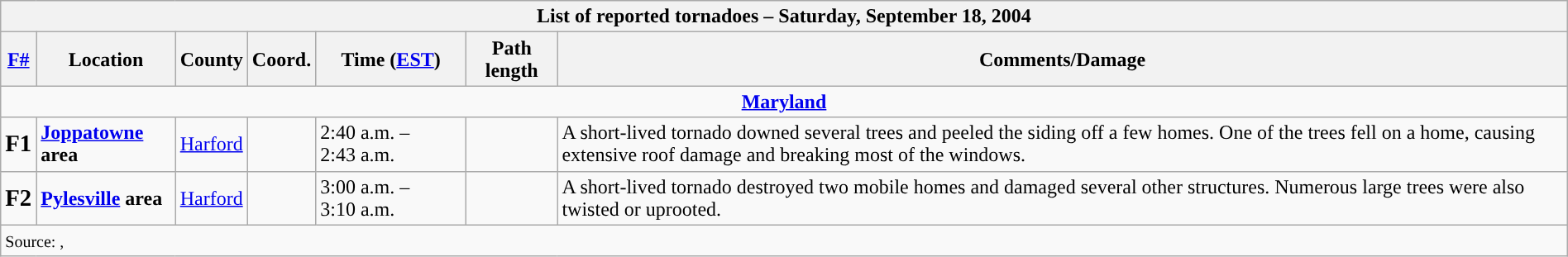<table class="wikitable collapsible" style="width:100%;">
<tr>
<th colspan="7">List of reported tornadoes – Saturday, September 18, 2004</th>
</tr>
<tr>
<th><a href='#'>F#</a></th>
<th>Location</th>
<th>County</th>
<th>Coord.</th>
<th>Time (<a href='#'>EST</a>)</th>
<th>Path length</th>
<th>Comments/Damage</th>
</tr>
<tr>
<td colspan="7" align=center><strong><a href='#'>Maryland</a></strong></td>
</tr>
<tr>
<td><big><strong>F1</strong></big></td>
<td><strong><a href='#'>Joppatowne</a> area</strong></td>
<td><a href='#'>Harford</a></td>
<td></td>
<td>2:40 a.m. – 2:43 a.m.</td>
<td></td>
<td>A short-lived tornado downed several trees and peeled the siding off a few homes. One of the trees fell on a home, causing extensive roof damage and breaking most of the windows.</td>
</tr>
<tr>
<td><big><strong>F2</strong></big></td>
<td><strong><a href='#'>Pylesville</a> area</strong></td>
<td><a href='#'>Harford</a></td>
<td></td>
<td>3:00 a.m. – 3:10 a.m.</td>
<td></td>
<td>A short-lived tornado destroyed two mobile homes and damaged several other structures. Numerous large trees were also twisted or uprooted.</td>
</tr>
<tr>
<td colspan="7"><small>Source: , </small></td>
</tr>
</table>
